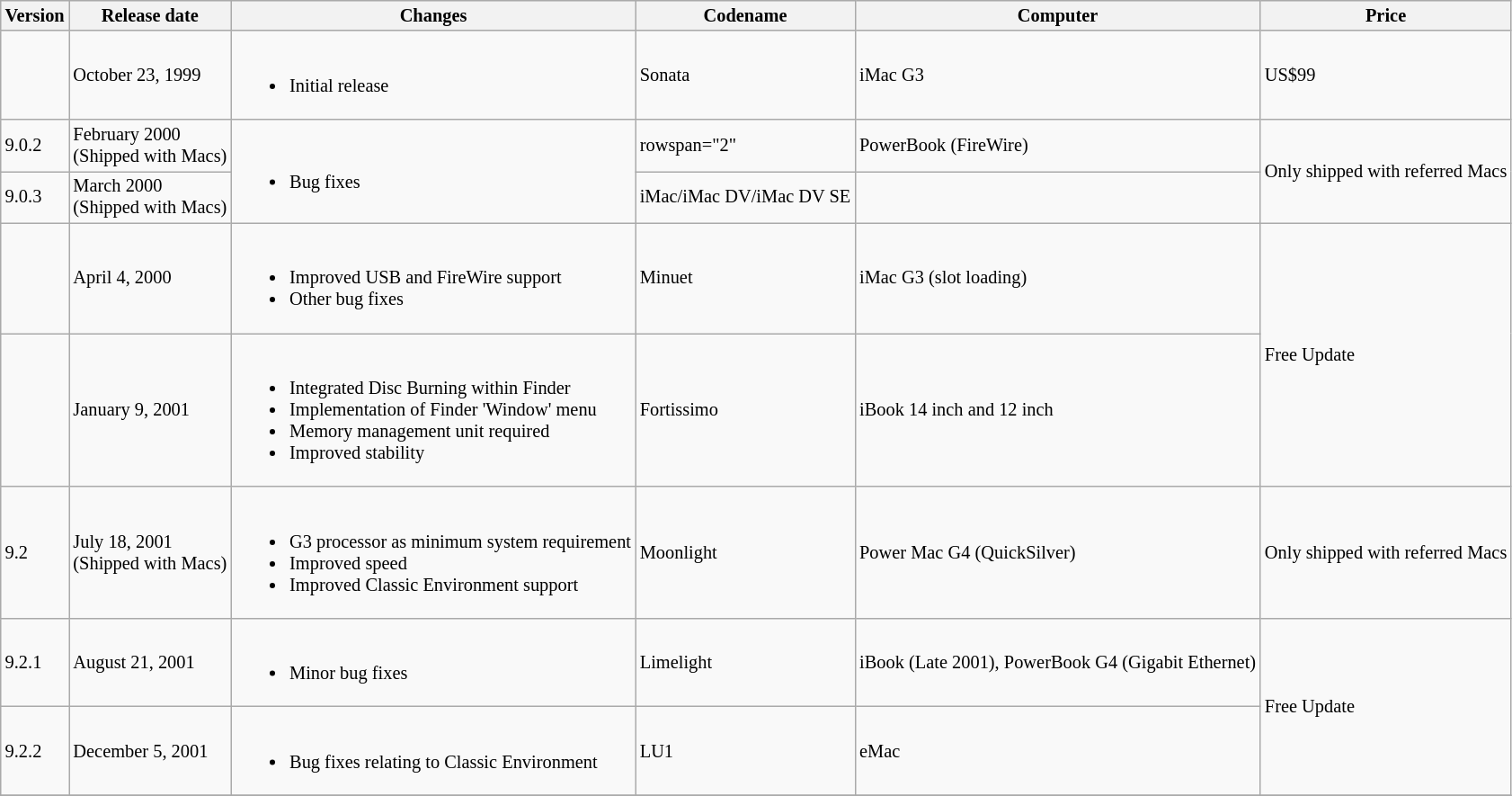<table class="wikitable" style="font-size: 85%">
<tr style="background: #ececec">
<th>Version</th>
<th>Release date</th>
<th>Changes</th>
<th>Codename</th>
<th>Computer</th>
<th>Price</th>
</tr>
<tr>
<td></td>
<td>October 23, 1999</td>
<td><br><ul><li>Initial release</li></ul></td>
<td>Sonata</td>
<td>iMac G3</td>
<td>US$99</td>
</tr>
<tr>
<td>9.0.2</td>
<td>February 2000<br>(Shipped with Macs)</td>
<td rowspan="2"><br><ul><li>Bug fixes</li></ul></td>
<td>rowspan="2" </td>
<td>PowerBook (FireWire)</td>
<td rowspan="2">Only shipped with referred Macs</td>
</tr>
<tr>
<td>9.0.3</td>
<td>March 2000<br>(Shipped with Macs)</td>
<td>iMac/iMac DV/iMac DV SE</td>
</tr>
<tr>
<td></td>
<td>April 4, 2000</td>
<td><br><ul><li>Improved USB and FireWire support</li><li>Other bug fixes</li></ul></td>
<td>Minuet</td>
<td>iMac G3 (slot loading)</td>
<td rowspan="2">Free Update</td>
</tr>
<tr>
<td></td>
<td>January 9, 2001</td>
<td><br><ul><li>Integrated Disc Burning within Finder</li><li>Implementation of Finder 'Window' menu</li><li>Memory management unit required</li><li>Improved stability</li></ul></td>
<td>Fortissimo</td>
<td>iBook 14 inch and 12 inch</td>
</tr>
<tr>
<td>9.2</td>
<td>July 18, 2001<br>(Shipped with Macs)</td>
<td><br><ul><li>G3 processor as minimum system requirement</li><li>Improved speed</li><li>Improved Classic Environment support</li></ul></td>
<td>Moonlight</td>
<td>Power Mac G4 (QuickSilver)</td>
<td>Only shipped with referred Macs</td>
</tr>
<tr>
<td>9.2.1</td>
<td>August 21, 2001</td>
<td><br><ul><li>Minor bug fixes</li></ul></td>
<td>Limelight</td>
<td>iBook (Late 2001), PowerBook G4 (Gigabit Ethernet)</td>
<td rowspan="2">Free Update</td>
</tr>
<tr>
<td>9.2.2</td>
<td>December 5, 2001</td>
<td><br><ul><li>Bug fixes relating to Classic Environment</li></ul></td>
<td>LU1</td>
<td>eMac</td>
</tr>
<tr>
</tr>
</table>
